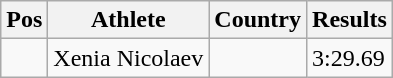<table class="wikitable">
<tr>
<th>Pos</th>
<th>Athlete</th>
<th>Country</th>
<th>Results</th>
</tr>
<tr>
<td align="center"></td>
<td>Xenia Nicolaev</td>
<td></td>
<td>3:29.69</td>
</tr>
</table>
